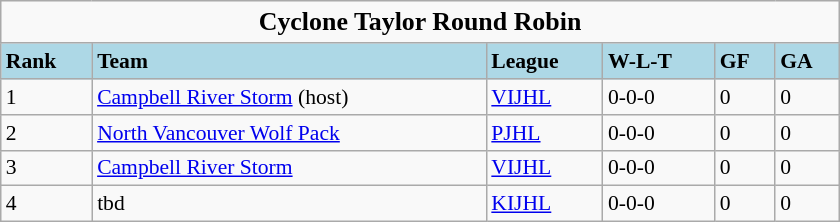<table cellpadding="0">
<tr align="left" style="vertical-align: top">
<td><br><table class="wikitable" width="560px" style="font-size: 90%; border: 1px solid gray;">
<tr align="center" style="font-size: larger;">
<td colspan="6"><strong>Cyclone Taylor Round Robin</strong></td>
</tr>
<tr style="background:lightblue;">
<td><strong>Rank</strong></td>
<td><strong>Team</strong></td>
<td><strong>League</strong></td>
<td><strong>W-L-T</strong></td>
<td><strong>GF</strong></td>
<td><strong>GA</strong></td>
</tr>
<tr>
<td>1</td>
<td> <a href='#'>Campbell River Storm</a> (host)</td>
<td><a href='#'>VIJHL</a></td>
<td>0-0-0</td>
<td>0</td>
<td>0</td>
</tr>
<tr>
<td>2</td>
<td> <a href='#'>North Vancouver Wolf Pack</a></td>
<td><a href='#'>PJHL</a></td>
<td>0-0-0</td>
<td>0</td>
<td>0</td>
</tr>
<tr>
<td>3</td>
<td> <a href='#'>Campbell River Storm</a></td>
<td><a href='#'>VIJHL</a></td>
<td>0-0-0</td>
<td>0</td>
<td>0</td>
</tr>
<tr>
<td>4</td>
<td> tbd</td>
<td><a href='#'>KIJHL</a></td>
<td>0-0-0</td>
<td>0</td>
<td>0</td>
</tr>
</table>
</td>
</tr>
</table>
